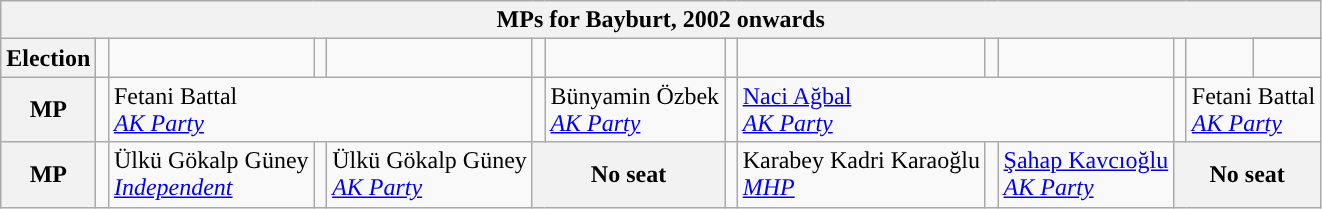<table class="wikitable">
<tr>
<th colspan = 14>MPs for Bayburt, 2002 onwards</th>
</tr>
<tr>
<th rowspan = 2>Election</th>
<td rowspan="2" style="width:1px;"></td>
<td rowspan = 2></td>
<td rowspan="2" style="width:1px;"></td>
<td rowspan = 2></td>
<td rowspan="2" style="width:1px;"></td>
<td rowspan = 2></td>
<td rowspan="2" style="width:1px;"></td>
<td rowspan = 2></td>
<td rowspan="2" style="width:1px;"></td>
<td rowspan = 2></td>
<td rowspan="2" style="width:1px;"></td>
<td rowspan = 2></td>
</tr>
<tr>
<td></td>
</tr>
<tr>
<th>MP</th>
<td width=1px style="background-color: "></td>
<td colspan = 3>Fetani Battal<br><em><a href='#'>AK Party</a></em></td>
<td width=1px style="background-color: "></td>
<td colspan = 1>Bünyamin Özbek<br><em><a href='#'>AK Party</a></em></td>
<td width=1px style="background-color: "></td>
<td colspan = 3><a href='#'>Naci Ağbal</a><br><em><a href='#'>AK Party</a></em></td>
<td width=1px style="background-color: "></td>
<td colspan = 2>Fetani Battal<br><em><a href='#'>AK Party</a></em></td>
</tr>
<tr>
<th>MP</th>
<td width=1px style="background-color: "></td>
<td colspan = 1>Ülkü Gökalp Güney<br><em><a href='#'>Independent</a></em></td>
<td width=1px style="background-color: "></td>
<td colspan = 1>Ülkü Gökalp Güney<br><em><a href='#'>AK Party</a></em></td>
<th colspan = 2>No seat</th>
<td width=1px style="background-color: "></td>
<td colspan = 1>Karabey Kadri Karaoğlu<br><em><a href='#'>MHP</a></em></td>
<td width=1px style="background-color: "></td>
<td colspan = 1><a href='#'>Şahap Kavcıoğlu</a><br><em><a href='#'>AK Party</a></em></td>
<th colspan = 3>No seat</th>
</tr>
</table>
